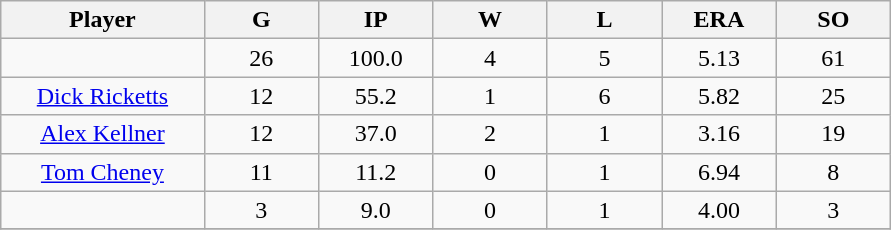<table class="wikitable sortable">
<tr>
<th bgcolor="#DDDDFF" width="16%">Player</th>
<th bgcolor="#DDDDFF" width="9%">G</th>
<th bgcolor="#DDDDFF" width="9%">IP</th>
<th bgcolor="#DDDDFF" width="9%">W</th>
<th bgcolor="#DDDDFF" width="9%">L</th>
<th bgcolor="#DDDDFF" width="9%">ERA</th>
<th bgcolor="#DDDDFF" width="9%">SO</th>
</tr>
<tr align="center">
<td></td>
<td>26</td>
<td>100.0</td>
<td>4</td>
<td>5</td>
<td>5.13</td>
<td>61</td>
</tr>
<tr align="center">
<td><a href='#'>Dick Ricketts</a></td>
<td>12</td>
<td>55.2</td>
<td>1</td>
<td>6</td>
<td>5.82</td>
<td>25</td>
</tr>
<tr align=center>
<td><a href='#'>Alex Kellner</a></td>
<td>12</td>
<td>37.0</td>
<td>2</td>
<td>1</td>
<td>3.16</td>
<td>19</td>
</tr>
<tr align=center>
<td><a href='#'>Tom Cheney</a></td>
<td>11</td>
<td>11.2</td>
<td>0</td>
<td>1</td>
<td>6.94</td>
<td>8</td>
</tr>
<tr align=center>
<td></td>
<td>3</td>
<td>9.0</td>
<td>0</td>
<td>1</td>
<td>4.00</td>
<td>3</td>
</tr>
<tr align="center">
</tr>
</table>
